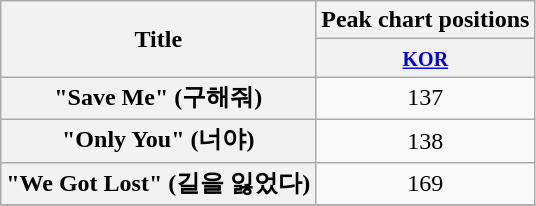<table class="wikitable plainrowheaders" style="text-align:center;" border="1">
<tr>
<th scope="col" rowspan="2">Title</th>
<th scope="col" colspan="1">Peak chart positions</th>
</tr>
<tr>
<th><small><a href='#'>KOR</a></small><br></th>
</tr>
<tr>
<th scope=row>"Save Me" (구해줘)</th>
<td>137</td>
</tr>
<tr>
<th scope=row>"Only You" (너야)</th>
<td>138</td>
</tr>
<tr>
<th scope=row>"We Got Lost" (길을 잃었다)</th>
<td>169</td>
</tr>
<tr>
</tr>
</table>
